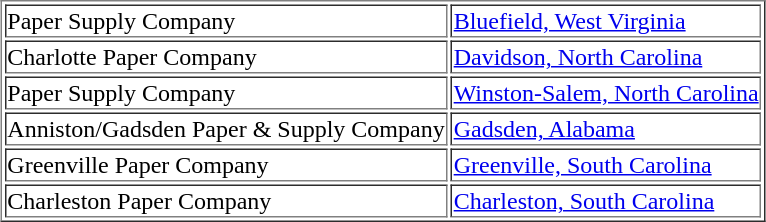<table border="1" style="margin:1em auto;">
<tr>
<td>Paper Supply Company</td>
<td><a href='#'>Bluefield, West Virginia</a></td>
</tr>
<tr>
<td>Charlotte Paper Company</td>
<td><a href='#'>Davidson, North Carolina</a></td>
</tr>
<tr>
<td>Paper Supply Company</td>
<td><a href='#'>Winston-Salem, North Carolina</a></td>
</tr>
<tr>
<td>Anniston/Gadsden Paper & Supply Company</td>
<td><a href='#'>Gadsden, Alabama</a></td>
</tr>
<tr>
<td>Greenville Paper Company</td>
<td><a href='#'>Greenville, South Carolina</a></td>
</tr>
<tr>
<td>Charleston Paper Company</td>
<td><a href='#'>Charleston, South Carolina</a></td>
</tr>
</table>
